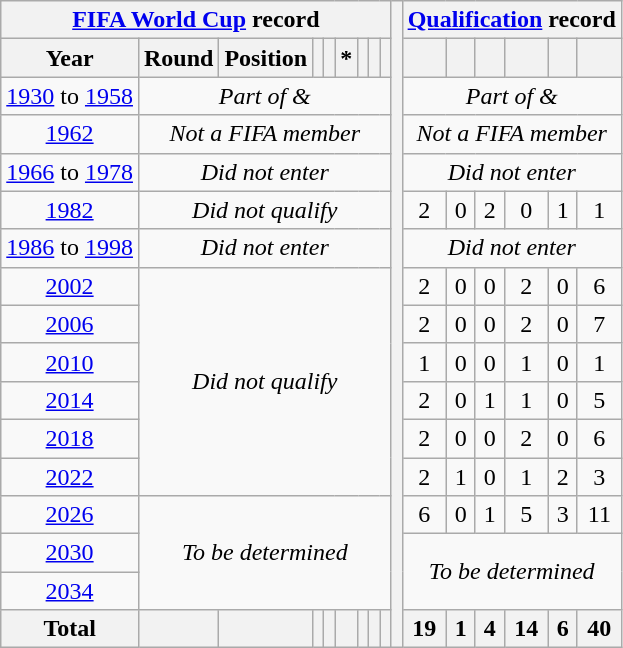<table class="wikitable" style="text-align: center;">
<tr>
<th colspan=9><a href='#'>FIFA World Cup</a> record</th>
<th rowspan=39></th>
<th colspan=6><a href='#'>Qualification</a> record</th>
</tr>
<tr>
<th>Year</th>
<th>Round</th>
<th>Position</th>
<th></th>
<th></th>
<th>*</th>
<th></th>
<th></th>
<th></th>
<th></th>
<th></th>
<th></th>
<th></th>
<th></th>
<th></th>
</tr>
<tr>
<td><a href='#'>1930</a> to <a href='#'>1958</a></td>
<td colspan=8><em>Part of  & </em></td>
<td colspan=6><em>Part of  & </em></td>
</tr>
<tr>
<td> <a href='#'>1962</a></td>
<td colspan=8><em>Not a FIFA member</em></td>
<td colspan=6><em>Not a FIFA member</em></td>
</tr>
<tr>
<td><a href='#'>1966</a> to <a href='#'>1978</a></td>
<td colspan=8><em>Did not enter</em></td>
<td colspan=6><em>Did not enter</em></td>
</tr>
<tr>
<td> <a href='#'>1982</a></td>
<td colspan=8><em>Did not qualify</em></td>
<td>2</td>
<td>0</td>
<td>2</td>
<td>0</td>
<td>1</td>
<td>1</td>
</tr>
<tr>
<td><a href='#'>1986</a> to <a href='#'>1998</a></td>
<td colspan=8><em>Did not enter</em></td>
<td colspan=6><em>Did not enter</em></td>
</tr>
<tr>
<td>  <a href='#'>2002</a></td>
<td colspan=8 rowspan=6><em>Did not qualify</em></td>
<td>2</td>
<td>0</td>
<td>0</td>
<td>2</td>
<td>0</td>
<td>6</td>
</tr>
<tr>
<td> <a href='#'>2006</a></td>
<td>2</td>
<td>0</td>
<td>0</td>
<td>2</td>
<td>0</td>
<td>7</td>
</tr>
<tr>
<td> <a href='#'>2010</a></td>
<td>1</td>
<td>0</td>
<td>0</td>
<td>1</td>
<td>0</td>
<td>1</td>
</tr>
<tr>
<td> <a href='#'>2014</a></td>
<td>2</td>
<td>0</td>
<td>1</td>
<td>1</td>
<td>0</td>
<td>5</td>
</tr>
<tr>
<td> <a href='#'>2018</a></td>
<td>2</td>
<td>0</td>
<td>0</td>
<td>2</td>
<td>0</td>
<td>6</td>
</tr>
<tr>
<td> <a href='#'>2022</a></td>
<td>2</td>
<td>1</td>
<td>0</td>
<td>1</td>
<td>2</td>
<td>3</td>
</tr>
<tr>
<td>   <a href='#'>2026</a></td>
<td colspan=8 rowspan=3><em>To be determined</em></td>
<td>6</td>
<td>0</td>
<td>1</td>
<td>5</td>
<td>3</td>
<td>11</td>
</tr>
<tr>
<td>   <a href='#'>2030</a></td>
<td colspan=6 rowspan=2><em>To be determined</em></td>
</tr>
<tr>
<td> <a href='#'>2034</a></td>
</tr>
<tr>
<th>Total</th>
<th></th>
<th></th>
<th></th>
<th></th>
<th></th>
<th></th>
<th></th>
<th></th>
<th>19</th>
<th>1</th>
<th>4</th>
<th>14</th>
<th>6</th>
<th>40</th>
</tr>
</table>
